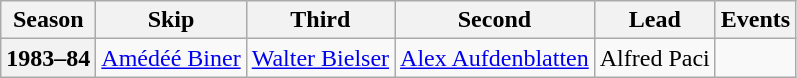<table class="wikitable">
<tr>
<th scope="col">Season</th>
<th scope="col">Skip</th>
<th scope="col">Third</th>
<th scope="col">Second</th>
<th scope="col">Lead</th>
<th scope="col">Events</th>
</tr>
<tr>
<th scope="row">1983–84</th>
<td><a href='#'>Amédéé Biner</a></td>
<td><a href='#'>Walter Bielser</a></td>
<td><a href='#'>Alex Aufdenblatten</a></td>
<td>Alfred Paci</td>
<td> </td>
</tr>
</table>
